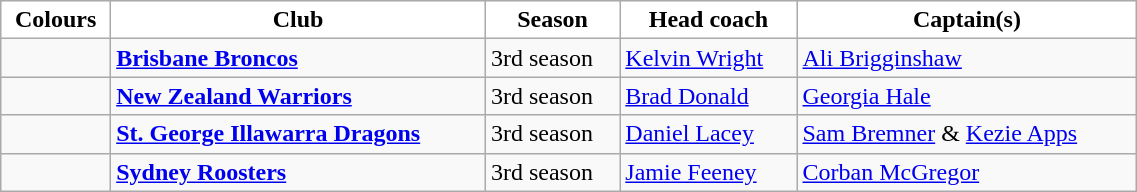<table class="wikitable" style="width:60%; text-align:left">
<tr>
<th style="background:white">Colours</th>
<th style="background:white">Club</th>
<th style="background:white">Season</th>
<th style="background:white">Head coach</th>
<th style="background:white">Captain(s)</th>
</tr>
<tr>
<td></td>
<td><strong><a href='#'>Brisbane Broncos</a></strong></td>
<td>3rd season</td>
<td><a href='#'>Kelvin Wright</a></td>
<td><a href='#'>Ali Brigginshaw</a></td>
</tr>
<tr>
<td></td>
<td><strong><a href='#'>New Zealand Warriors</a></strong></td>
<td>3rd season</td>
<td><a href='#'>Brad Donald</a></td>
<td><a href='#'>Georgia Hale</a></td>
</tr>
<tr>
<td></td>
<td><strong><a href='#'>St. George Illawarra Dragons</a></strong></td>
<td>3rd season</td>
<td><a href='#'>Daniel Lacey</a></td>
<td><a href='#'>Sam Bremner</a> & <a href='#'>Kezie Apps</a></td>
</tr>
<tr>
<td></td>
<td><strong><a href='#'>Sydney Roosters</a></strong></td>
<td>3rd season</td>
<td><a href='#'>Jamie Feeney</a></td>
<td><a href='#'>Corban McGregor</a></td>
</tr>
</table>
